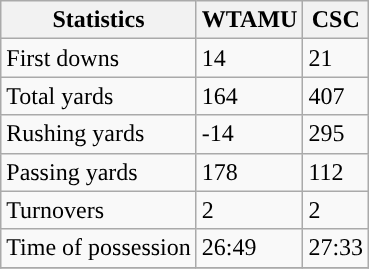<table class="wikitable" style="float: left;">
<tr>
<th>Statistics</th>
<th>WTAMU</th>
<th>CSC</th>
</tr>
<tr>
<td>First downs</td>
<td>14</td>
<td>21</td>
</tr>
<tr>
<td>Total yards</td>
<td>164</td>
<td>407</td>
</tr>
<tr>
<td>Rushing yards</td>
<td>-14</td>
<td>295</td>
</tr>
<tr>
<td>Passing yards</td>
<td>178</td>
<td>112</td>
</tr>
<tr>
<td>Turnovers</td>
<td>2</td>
<td>2</td>
</tr>
<tr>
<td>Time of possession</td>
<td>26:49</td>
<td>27:33</td>
</tr>
<tr>
</tr>
</table>
